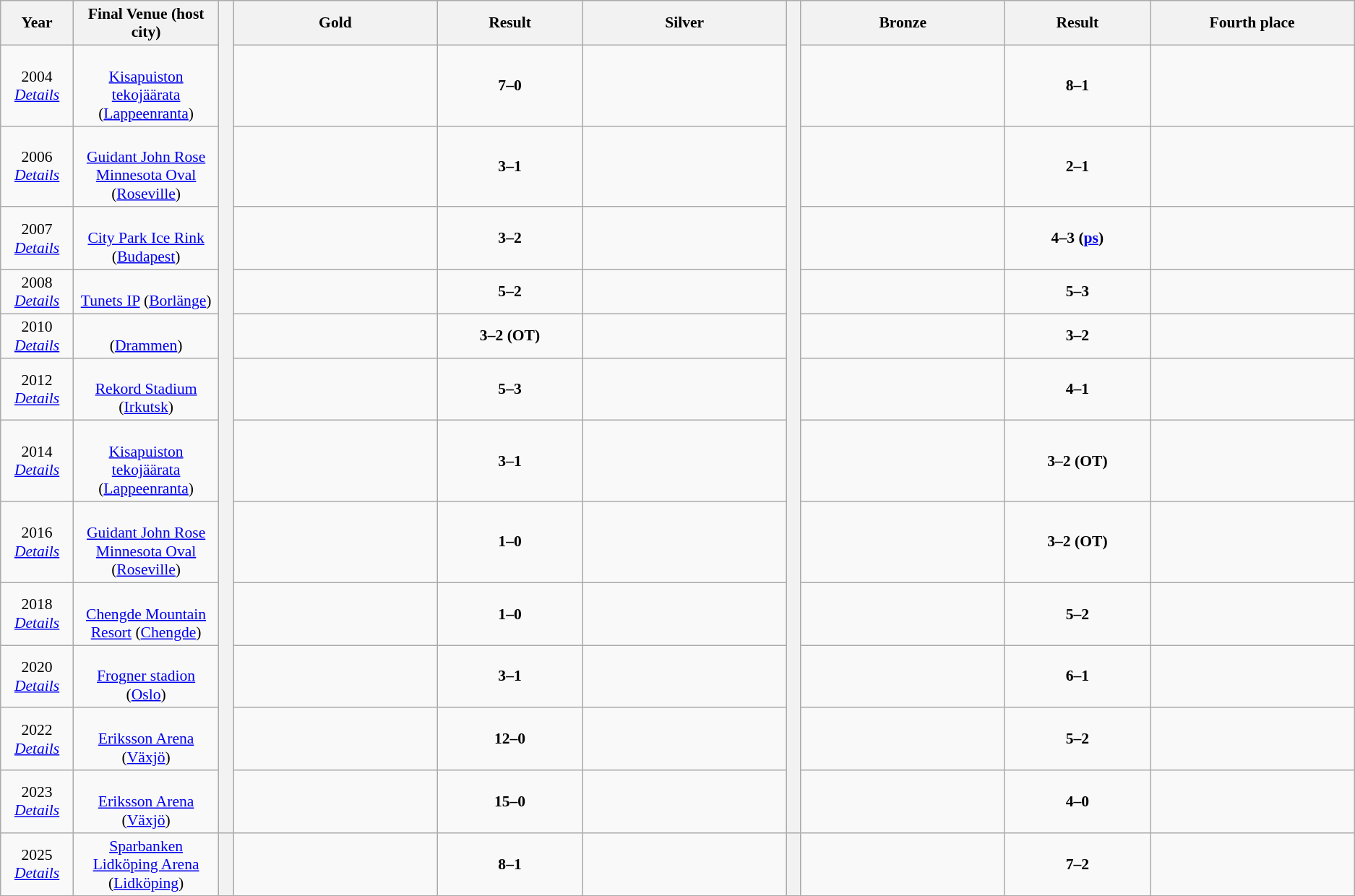<table class="wikitable" style="text-align:center; font-size:90%">
<tr>
<th width=5%>Year</th>
<th width=10%>Final Venue (host city)</th>
<th rowspan="13" width="1%" bgcolor="ffffff"></th>
<th width=14%>Gold</th>
<th width=10%>Result</th>
<th width=14%>Silver</th>
<th rowspan="13" width="1%" bgcolor="ffffff"></th>
<th width=14%>Bronze</th>
<th width=10%>Result</th>
<th width=14%>Fourth place</th>
</tr>
<tr>
<td>2004<br><em><a href='#'>Details</a></em></td>
<td><br><a href='#'>Kisapuiston tekojäärata</a> (<a href='#'>Lappeenranta</a>)</td>
<td><strong></strong></td>
<td><strong>7–0</strong></td>
<td></td>
<td></td>
<td><strong>8–1</strong></td>
<td></td>
</tr>
<tr>
<td>2006<br><em><a href='#'>Details</a></em></td>
<td><br><a href='#'>Guidant John Rose Minnesota Oval</a> (<a href='#'>Roseville</a>)</td>
<td><strong></strong></td>
<td><strong>3–1</strong></td>
<td></td>
<td></td>
<td><strong>2–1</strong></td>
<td></td>
</tr>
<tr>
<td>2007<br><em><a href='#'>Details</a></em></td>
<td><br><a href='#'>City Park Ice Rink</a> (<a href='#'>Budapest</a>)</td>
<td><strong></strong></td>
<td><strong>3–2</strong></td>
<td></td>
<td></td>
<td><strong>4–3 (<a href='#'>ps</a>)</strong></td>
<td></td>
</tr>
<tr>
<td>2008<br><em><a href='#'>Details</a></em></td>
<td><br><a href='#'>Tunets IP</a> (<a href='#'>Borlänge</a>)</td>
<td><strong></strong></td>
<td><strong>5–2</strong></td>
<td></td>
<td></td>
<td><strong>5–3</strong></td>
<td></td>
</tr>
<tr>
<td>2010<br><em><a href='#'>Details</a></em></td>
<td><br>(<a href='#'>Drammen</a>)</td>
<td><strong></strong></td>
<td><strong>3–2 (OT)</strong></td>
<td></td>
<td></td>
<td><strong>3–2</strong></td>
<td></td>
</tr>
<tr>
<td>2012<br><em><a href='#'>Details</a></em></td>
<td><br><a href='#'>Rekord Stadium</a> (<a href='#'>Irkutsk</a>)</td>
<td><strong></strong></td>
<td><strong>5–3</strong></td>
<td></td>
<td></td>
<td><strong>4–1</strong></td>
<td></td>
</tr>
<tr>
<td>2014<br><em><a href='#'>Details</a></em></td>
<td><br><a href='#'>Kisapuiston tekojäärata</a> (<a href='#'>Lappeenranta</a>)</td>
<td><strong></strong></td>
<td><strong>3–1</strong></td>
<td></td>
<td></td>
<td><strong>3–2 (OT)</strong></td>
<td></td>
</tr>
<tr>
<td>2016<br><em><a href='#'>Details</a></em></td>
<td><br><a href='#'>Guidant John Rose Minnesota Oval</a> (<a href='#'>Roseville</a>)</td>
<td><strong></strong></td>
<td><strong>1–0</strong></td>
<td></td>
<td></td>
<td><strong>3–2 (OT)</strong></td>
<td></td>
</tr>
<tr>
<td>2018<br><em><a href='#'>Details</a></em></td>
<td><br><a href='#'>Chengde Mountain Resort</a> (<a href='#'>Chengde</a>)</td>
<td><strong></strong></td>
<td><strong>1–0</strong></td>
<td></td>
<td></td>
<td><strong>5–2</strong></td>
<td></td>
</tr>
<tr>
<td>2020<br><em><a href='#'>Details</a></em></td>
<td><br><a href='#'>Frogner stadion</a> (<a href='#'>Oslo</a>)</td>
<td><strong></strong></td>
<td><strong>3–1</strong></td>
<td></td>
<td></td>
<td><strong>6–1</strong></td>
<td></td>
</tr>
<tr>
<td>2022<br><em><a href='#'>Details</a></em></td>
<td><br><a href='#'>Eriksson Arena</a> (<a href='#'>Växjö</a>)</td>
<td><strong></strong></td>
<td><strong>12–0</strong></td>
<td></td>
<td></td>
<td><strong>5–2</strong></td>
<td></td>
</tr>
<tr>
<td>2023<br><em><a href='#'>Details</a></em></td>
<td><br><a href='#'>Eriksson Arena</a> (<a href='#'>Växjö</a>)</td>
<td><strong></strong></td>
<td><strong>15–0</strong></td>
<td></td>
<td></td>
<td><strong>4–0</strong></td>
<td></td>
</tr>
<tr>
<td>2025<br><em><a href='#'>Details</a></em></td>
<td><a href='#'>Sparbanken Lidköping Arena</a> (<a href='#'>Lidköping</a>)</td>
<th></th>
<td><strong></strong></td>
<td><strong>8–1</strong></td>
<td><strong></strong></td>
<th></th>
<td></td>
<td><strong>7–2</strong></td>
<td></td>
</tr>
</table>
